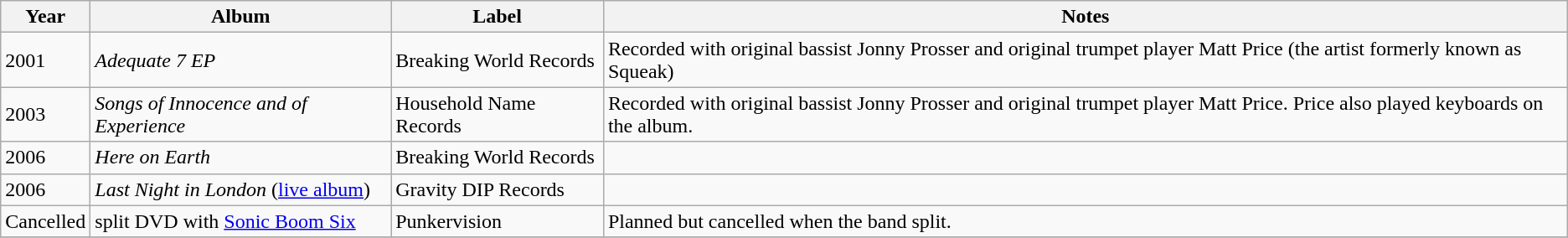<table class="wikitable">
<tr>
<th>Year</th>
<th>Album</th>
<th>Label</th>
<th>Notes</th>
</tr>
<tr>
<td>2001</td>
<td><em>Adequate 7 EP</em></td>
<td>Breaking World Records</td>
<td>Recorded with original bassist Jonny Prosser and original trumpet player Matt Price (the artist formerly known as Squeak)</td>
</tr>
<tr>
<td>2003</td>
<td><em>Songs of Innocence and of Experience</em></td>
<td>Household Name Records</td>
<td>Recorded with original bassist Jonny Prosser and original trumpet player Matt Price. Price also played keyboards on the album.</td>
</tr>
<tr>
<td>2006</td>
<td><em>Here on Earth</em></td>
<td>Breaking World Records</td>
<td></td>
</tr>
<tr>
<td>2006</td>
<td><em>Last Night in London</em> (<a href='#'>live album</a>)</td>
<td>Gravity DIP Records</td>
<td></td>
</tr>
<tr>
<td>Cancelled</td>
<td>split DVD with <a href='#'>Sonic Boom Six</a></td>
<td>Punkervision</td>
<td>Planned but cancelled when the band split.</td>
</tr>
<tr>
</tr>
</table>
